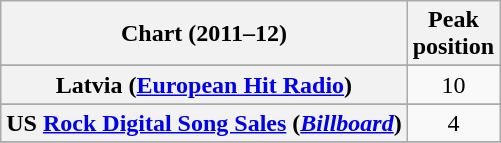<table class="wikitable sortable plainrowheaders" style="text-align:center">
<tr>
<th scope="col">Chart (2011–12)</th>
<th scope="col">Peak<br> position</th>
</tr>
<tr>
</tr>
<tr>
</tr>
<tr>
</tr>
<tr>
</tr>
<tr>
</tr>
<tr>
<th scope="row">Latvia (<a href='#'>European Hit Radio</a>)</th>
<td>10</td>
</tr>
<tr>
</tr>
<tr>
</tr>
<tr>
</tr>
<tr>
</tr>
<tr>
</tr>
<tr>
</tr>
<tr>
</tr>
<tr>
</tr>
<tr>
</tr>
<tr>
<th scope="row">US <a href='#'>Rock Digital Song Sales</a> (<a href='#'><em>Billboard</em></a>)</th>
<td>4</td>
</tr>
<tr>
</tr>
</table>
